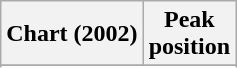<table class="wikitable sortable">
<tr>
<th align="left">Chart (2002)</th>
<th align="center">Peak<br>position</th>
</tr>
<tr>
</tr>
<tr>
</tr>
</table>
